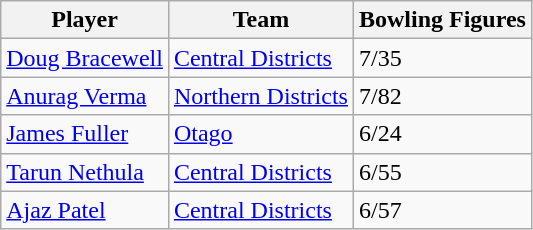<table class="wikitable">
<tr>
<th>Player</th>
<th>Team</th>
<th>Bowling Figures</th>
</tr>
<tr>
<td> <a href='#'>Doug Bracewell</a></td>
<td><a href='#'>Central Districts</a></td>
<td>7/35</td>
</tr>
<tr>
<td> <a href='#'>Anurag Verma</a></td>
<td><a href='#'>Northern Districts</a></td>
<td>7/82</td>
</tr>
<tr>
<td> <a href='#'>James Fuller</a></td>
<td><a href='#'>Otago</a></td>
<td>6/24</td>
</tr>
<tr>
<td> <a href='#'>Tarun Nethula</a></td>
<td><a href='#'>Central Districts</a></td>
<td>6/55</td>
</tr>
<tr>
<td> <a href='#'>Ajaz Patel</a></td>
<td><a href='#'>Central Districts</a></td>
<td>6/57</td>
</tr>
</table>
